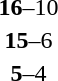<table style="text-align:center" width=500>
<tr>
<th width=30%></th>
<th width=10%></th>
<th width=30%></th>
<th width=10%></th>
</tr>
<tr>
<td align="right"><strong></strong></td>
<td><strong>16</strong>–10</td>
<td align="left"></td>
</tr>
<tr>
<td align="right"><strong></strong></td>
<td><strong>15</strong>–6</td>
<td align="left"></td>
</tr>
<tr>
<td align="right"><strong></strong></td>
<td><strong>5</strong>–4</td>
<td align="left"></td>
</tr>
</table>
